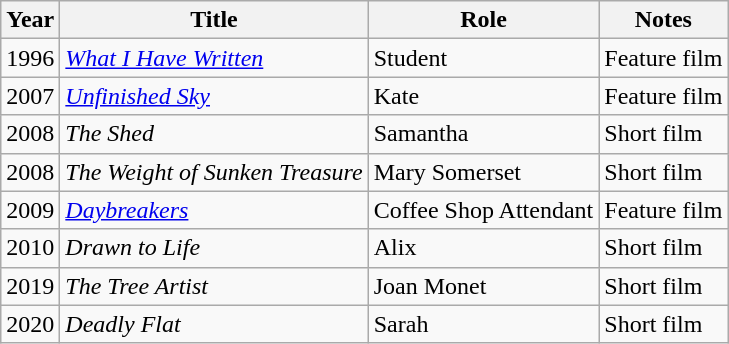<table class="wikitable sortable">
<tr>
<th>Year</th>
<th>Title</th>
<th>Role</th>
<th class="unsortable">Notes</th>
</tr>
<tr>
<td>1996</td>
<td><em><a href='#'>What I Have Written</a></em></td>
<td>Student</td>
<td>Feature film</td>
</tr>
<tr>
<td>2007</td>
<td><em><a href='#'>Unfinished Sky</a></em></td>
<td>Kate</td>
<td>Feature film</td>
</tr>
<tr>
<td>2008</td>
<td><em>The Shed</em></td>
<td>Samantha</td>
<td>Short film</td>
</tr>
<tr>
<td>2008</td>
<td><em>The Weight of Sunken Treasure</em></td>
<td>Mary Somerset</td>
<td>Short film</td>
</tr>
<tr>
<td>2009</td>
<td><em><a href='#'>Daybreakers</a></em></td>
<td>Coffee Shop Attendant</td>
<td>Feature film</td>
</tr>
<tr>
<td>2010</td>
<td><em>Drawn to Life</em></td>
<td>Alix</td>
<td>Short film</td>
</tr>
<tr>
<td>2019</td>
<td><em>The Tree Artist</em></td>
<td>Joan Monet</td>
<td>Short film</td>
</tr>
<tr>
<td>2020</td>
<td><em>Deadly Flat</em></td>
<td>Sarah</td>
<td>Short film</td>
</tr>
</table>
